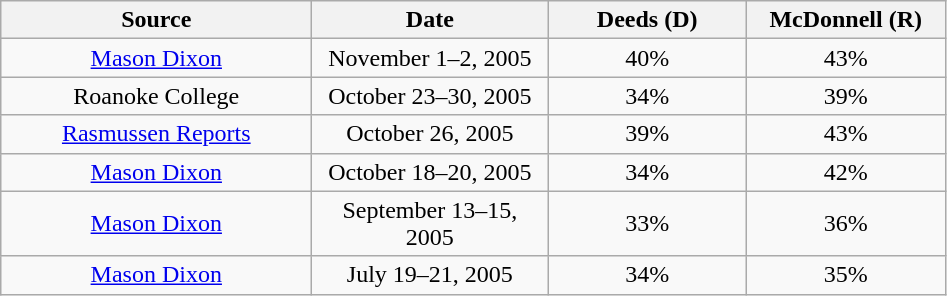<table class ="wikitable">
<tr>
<th width=200px>Source </th>
<th width=150px>Date</th>
<th width=125px>Deeds (D)</th>
<th width=125px>McDonnell (R)</th>
</tr>
<tr>
<td align="center"><a href='#'>Mason Dixon</a></td>
<td align="center">November 1–2, 2005</td>
<td align="center">40%</td>
<td align="center">43%</td>
</tr>
<tr>
<td align="center">Roanoke College</td>
<td align="center">October 23–30, 2005</td>
<td align="center">34%</td>
<td align="center">39%</td>
</tr>
<tr>
<td align="center"><a href='#'>Rasmussen Reports</a></td>
<td align="center">October 26, 2005</td>
<td align="center">39%</td>
<td align="center">43%</td>
</tr>
<tr>
<td align="center"><a href='#'>Mason Dixon</a></td>
<td align="center">October 18–20, 2005</td>
<td align="center">34%</td>
<td align="center">42%</td>
</tr>
<tr>
<td align="center"><a href='#'>Mason Dixon</a></td>
<td align="center">September 13–15, 2005</td>
<td align="center">33%</td>
<td align="center">36%</td>
</tr>
<tr>
<td align="center"><a href='#'>Mason Dixon</a></td>
<td align="center">July 19–21, 2005</td>
<td align="center">34%</td>
<td align="center">35%</td>
</tr>
</table>
